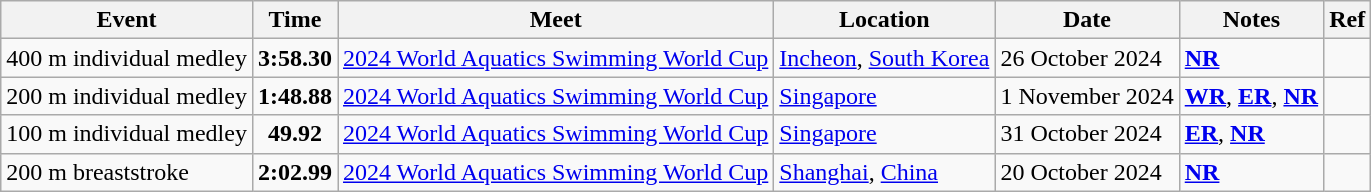<table class="wikitable">
<tr>
<th>Event</th>
<th>Time</th>
<th>Meet</th>
<th>Location</th>
<th>Date</th>
<th>Notes</th>
<th>Ref</th>
</tr>
<tr>
<td>400 m individual medley</td>
<td align="center"><strong>3:58.30</strong></td>
<td><a href='#'>2024 World Aquatics Swimming World Cup</a></td>
<td><a href='#'>Incheon</a>, <a href='#'>South Korea</a></td>
<td>26 October 2024</td>
<td><strong><a href='#'>NR</a></strong></td>
<td></td>
</tr>
<tr>
<td>200 m individual medley</td>
<td align="center"><strong>1:48.88</strong></td>
<td><a href='#'>2024 World Aquatics Swimming World Cup</a></td>
<td><a href='#'>Singapore</a></td>
<td>1 November 2024</td>
<td><strong><a href='#'>WR</a></strong>, <strong><a href='#'>ER</a></strong>, <strong><a href='#'>NR</a></strong></td>
<td></td>
</tr>
<tr>
<td>100 m individual medley</td>
<td align="center"><strong>49.92</strong></td>
<td><a href='#'>2024 World Aquatics Swimming World Cup</a></td>
<td><a href='#'>Singapore</a></td>
<td>31 October 2024</td>
<td><strong><a href='#'>ER</a></strong>, <strong><a href='#'>NR</a></strong></td>
<td></td>
</tr>
<tr>
<td>200 m breaststroke</td>
<td align="center"><strong>2:02.99</strong></td>
<td><a href='#'>2024 World Aquatics Swimming World Cup</a></td>
<td><a href='#'>Shanghai</a>, <a href='#'>China</a></td>
<td>20 October 2024</td>
<td><strong><a href='#'>NR</a></strong></td>
</tr>
</table>
